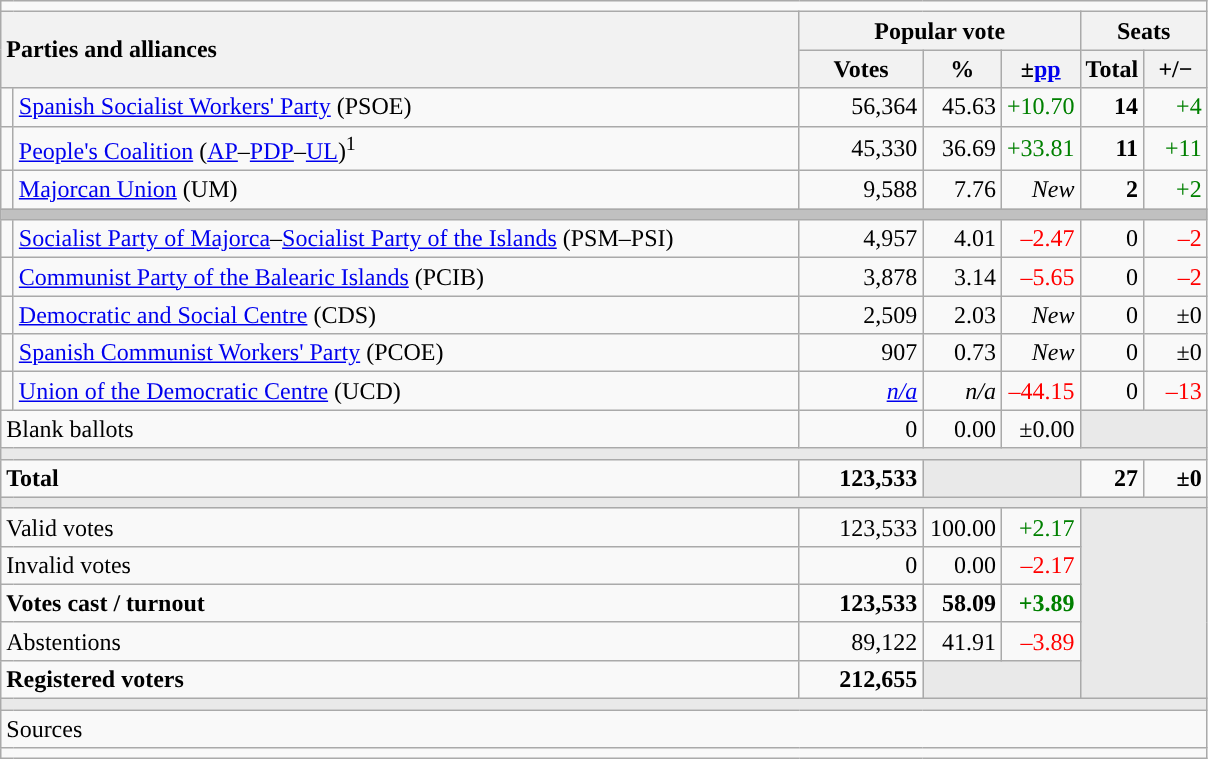<table class="wikitable" style="text-align:right;">
<tr>
<td colspan="7"></td>
</tr>
<tr>
<th style="text-align:left;" rowspan="2" colspan="2" width="525">Parties and alliances</th>
<th colspan="3">Popular vote</th>
<th colspan="2">Seats</th>
</tr>
<tr>
<th width="75">Votes</th>
<th width="45">%</th>
<th width="45">±<a href='#'>pp</a></th>
<th width="35">Total</th>
<th width="35">+/−</th>
</tr>
<tr>
<td width="1" style="color:inherit;background:"></td>
<td align="left"><a href='#'>Spanish Socialist Workers' Party</a> (PSOE)</td>
<td>56,364</td>
<td>45.63</td>
<td style="color:green;">+10.70</td>
<td><strong>14</strong></td>
<td style="color:green;">+4</td>
</tr>
<tr>
<td style="color:inherit;background:"></td>
<td align="left"><a href='#'>People's Coalition</a> (<a href='#'>AP</a>–<a href='#'>PDP</a>–<a href='#'>UL</a>)<sup>1</sup></td>
<td>45,330</td>
<td>36.69</td>
<td style="color:green;">+33.81</td>
<td><strong>11</strong></td>
<td style="color:green;">+11</td>
</tr>
<tr>
<td style="color:inherit;background:"></td>
<td align="left"><a href='#'>Majorcan Union</a> (UM)</td>
<td>9,588</td>
<td>7.76</td>
<td><em>New</em></td>
<td><strong>2</strong></td>
<td style="color:green;">+2</td>
</tr>
<tr>
<td colspan="7" bgcolor="#C0C0C0"></td>
</tr>
<tr>
<td style="color:inherit;background:"></td>
<td align="left"><a href='#'>Socialist Party of Majorca</a>–<a href='#'>Socialist Party of the Islands</a> (PSM–PSI)</td>
<td>4,957</td>
<td>4.01</td>
<td style="color:red;">–2.47</td>
<td>0</td>
<td style="color:red;">–2</td>
</tr>
<tr>
<td style="color:inherit;background:"></td>
<td align="left"><a href='#'>Communist Party of the Balearic Islands</a> (PCIB)</td>
<td>3,878</td>
<td>3.14</td>
<td style="color:red;">–5.65</td>
<td>0</td>
<td style="color:red;">–2</td>
</tr>
<tr>
<td style="color:inherit;background:"></td>
<td align="left"><a href='#'>Democratic and Social Centre</a> (CDS)</td>
<td>2,509</td>
<td>2.03</td>
<td><em>New</em></td>
<td>0</td>
<td>±0</td>
</tr>
<tr>
<td style="color:inherit;background:"></td>
<td align="left"><a href='#'>Spanish Communist Workers' Party</a> (PCOE)</td>
<td>907</td>
<td>0.73</td>
<td><em>New</em></td>
<td>0</td>
<td>±0</td>
</tr>
<tr>
<td style="color:inherit;background:"></td>
<td align="left"><a href='#'>Union of the Democratic Centre</a> (UCD)</td>
<td><em><a href='#'>n/a</a></em></td>
<td><em>n/a</em></td>
<td style="color:red;">–44.15</td>
<td>0</td>
<td style="color:red;">–13</td>
</tr>
<tr>
<td align="left" colspan="2">Blank ballots</td>
<td>0</td>
<td>0.00</td>
<td>±0.00</td>
<td bgcolor="#E9E9E9" colspan="2"></td>
</tr>
<tr>
<td colspan="7" bgcolor="#E9E9E9"></td>
</tr>
<tr style="font-weight:bold;">
<td align="left" colspan="2">Total</td>
<td>123,533</td>
<td bgcolor="#E9E9E9" colspan="2"></td>
<td>27</td>
<td>±0</td>
</tr>
<tr>
<td colspan="7" bgcolor="#E9E9E9"></td>
</tr>
<tr>
<td align="left" colspan="2">Valid votes</td>
<td>123,533</td>
<td>100.00</td>
<td style="color:green;">+2.17</td>
<td bgcolor="#E9E9E9" colspan="2" rowspan="5"></td>
</tr>
<tr>
<td align="left" colspan="2">Invalid votes</td>
<td>0</td>
<td>0.00</td>
<td style="color:red;">–2.17</td>
</tr>
<tr style="font-weight:bold;">
<td align="left" colspan="2">Votes cast / turnout</td>
<td>123,533</td>
<td>58.09</td>
<td style="color:green;">+3.89</td>
</tr>
<tr>
<td align="left" colspan="2">Abstentions</td>
<td>89,122</td>
<td>41.91</td>
<td style="color:red;">–3.89</td>
</tr>
<tr style="font-weight:bold;">
<td align="left" colspan="2">Registered voters</td>
<td>212,655</td>
<td bgcolor="#E9E9E9" colspan="2"></td>
</tr>
<tr>
<td colspan="7" bgcolor="#E9E9E9"></td>
</tr>
<tr>
<td align="left" colspan="7">Sources</td>
</tr>
<tr>
<td colspan="7" style="text-align:left; max-width:790px;"></td>
</tr>
</table>
